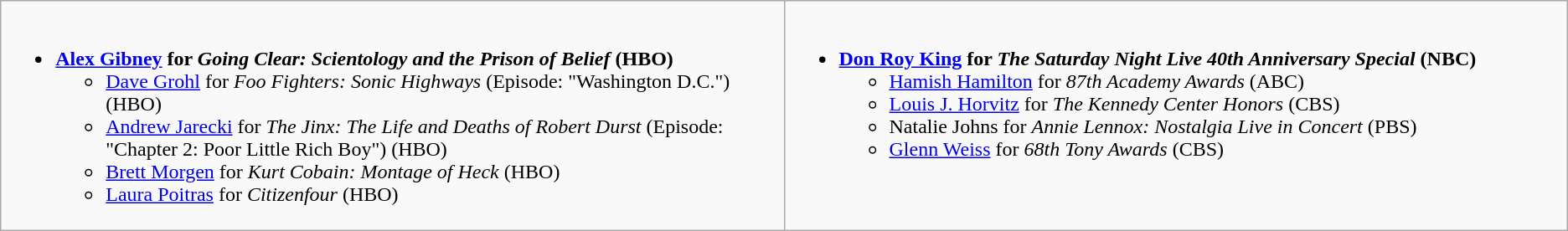<table class="wikitable">
<tr>
<td style="vertical-align:top;" width="50%"><br><ul><li><strong><a href='#'>Alex Gibney</a> for <em>Going Clear: Scientology and the Prison of Belief</em> (HBO)</strong><ul><li><a href='#'>Dave Grohl</a> for <em>Foo Fighters: Sonic Highways</em> (Episode: "Washington D.C.") (HBO)</li><li><a href='#'>Andrew Jarecki</a> for <em>The Jinx: The Life and Deaths of Robert Durst</em> (Episode: "Chapter 2: Poor Little Rich Boy") (HBO)</li><li><a href='#'>Brett Morgen</a> for <em>Kurt Cobain: Montage of Heck</em> (HBO)</li><li><a href='#'>Laura Poitras</a> for <em>Citizenfour</em> (HBO)</li></ul></li></ul></td>
<td style="vertical-align:top;" width="50%"><br><ul><li><strong><a href='#'>Don Roy King</a> for <em>The Saturday Night Live 40th Anniversary Special</em> (NBC)</strong><ul><li><a href='#'>Hamish Hamilton</a> for <em>87th Academy Awards</em> (ABC)</li><li><a href='#'>Louis J. Horvitz</a> for <em>The Kennedy Center Honors</em> (CBS)</li><li>Natalie Johns for <em>Annie Lennox: Nostalgia Live in Concert</em> (PBS)</li><li><a href='#'>Glenn Weiss</a> for <em>68th Tony Awards</em> (CBS)</li></ul></li></ul></td>
</tr>
</table>
